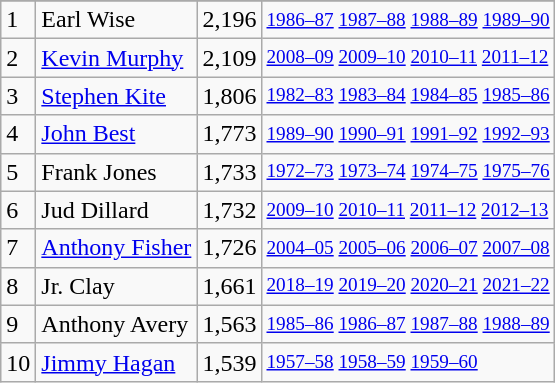<table class="wikitable"92>
<tr>
</tr>
<tr>
<td>1</td>
<td>Earl Wise</td>
<td>2,196</td>
<td style="font-size:80%;"><a href='#'>1986–87</a> <a href='#'>1987–88</a> <a href='#'>1988–89</a> <a href='#'>1989–90</a></td>
</tr>
<tr>
<td>2</td>
<td><a href='#'>Kevin Murphy</a></td>
<td>2,109</td>
<td style="font-size:80%;"><a href='#'>2008–09</a> <a href='#'>2009–10</a> <a href='#'>2010–11</a> <a href='#'>2011–12</a></td>
</tr>
<tr>
<td>3</td>
<td><a href='#'>Stephen Kite</a></td>
<td>1,806</td>
<td style="font-size:80%;"><a href='#'>1982–83</a> <a href='#'>1983–84</a> <a href='#'>1984–85</a> <a href='#'>1985–86</a></td>
</tr>
<tr>
<td>4</td>
<td><a href='#'>John Best</a></td>
<td>1,773</td>
<td style="font-size:80%;"><a href='#'>1989–90</a> <a href='#'>1990–91</a> <a href='#'>1991–92</a> <a href='#'>1992–93</a></td>
</tr>
<tr>
<td>5</td>
<td>Frank Jones</td>
<td>1,733</td>
<td style="font-size:80%;"><a href='#'>1972–73</a> <a href='#'>1973–74</a> <a href='#'>1974–75</a> <a href='#'>1975–76</a></td>
</tr>
<tr>
<td>6</td>
<td>Jud Dillard</td>
<td>1,732</td>
<td style="font-size:80%;"><a href='#'>2009–10</a> <a href='#'>2010–11</a> <a href='#'>2011–12</a> <a href='#'>2012–13</a></td>
</tr>
<tr>
<td>7</td>
<td><a href='#'>Anthony Fisher</a></td>
<td>1,726</td>
<td style="font-size:80%;"><a href='#'>2004–05</a> <a href='#'>2005–06</a> <a href='#'>2006–07</a> <a href='#'>2007–08</a></td>
</tr>
<tr>
<td>8</td>
<td>Jr. Clay</td>
<td>1,661</td>
<td style="font-size:80%;"><a href='#'>2018–19</a> <a href='#'>2019–20</a> <a href='#'>2020–21</a> <a href='#'>2021–22</a></td>
</tr>
<tr>
<td>9</td>
<td>Anthony Avery</td>
<td>1,563</td>
<td style="font-size:80%;"><a href='#'>1985–86</a> <a href='#'>1986–87</a> <a href='#'>1987–88</a> <a href='#'>1988–89</a></td>
</tr>
<tr>
<td>10</td>
<td><a href='#'>Jimmy Hagan</a></td>
<td>1,539</td>
<td style="font-size:80%;"><a href='#'>1957–58</a> <a href='#'>1958–59</a> <a href='#'>1959–60</a></td>
</tr>
</table>
